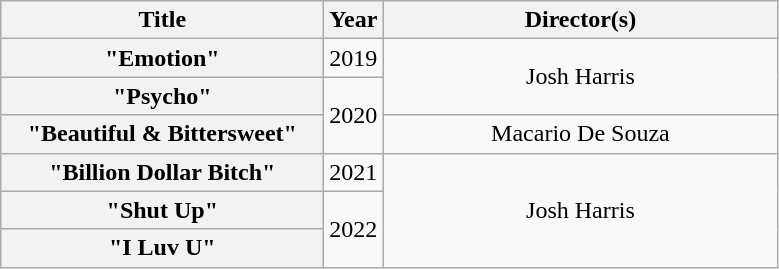<table class="wikitable plainrowheaders" style="text-align:center;">
<tr>
<th scope="col" style="width:13em;">Title</th>
<th scope="col">Year</th>
<th scope="col" style="width:16em;">Director(s)</th>
</tr>
<tr>
<th scope="row">"Emotion"</th>
<td>2019</td>
<td rowspan="2">Josh Harris</td>
</tr>
<tr>
<th scope="row">"Psycho"</th>
<td rowspan="2">2020</td>
</tr>
<tr>
<th scope="row">"Beautiful & Bittersweet"</th>
<td>Macario De Souza</td>
</tr>
<tr>
<th scope="row">"Billion Dollar Bitch"</th>
<td>2021</td>
<td rowspan="3">Josh Harris</td>
</tr>
<tr>
<th scope="row">"Shut Up"</th>
<td rowspan="2">2022</td>
</tr>
<tr>
<th scope="row">"I Luv U"</th>
</tr>
</table>
